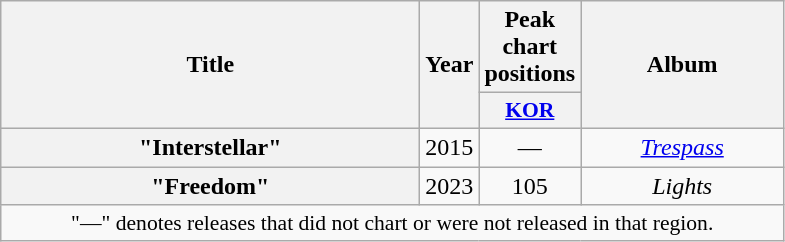<table class="wikitable plainrowheaders" style="text-align:center;">
<tr>
<th scope="col" rowspan="2" style="width:17em;">Title</th>
<th scope="col" rowspan="2">Year</th>
<th scope="col" colspan="1">Peak chart positions</th>
<th scope="col" rowspan="2" style="width:8em;">Album</th>
</tr>
<tr>
<th scope="col" style="width:3em;font-size:90%;"><a href='#'>KOR</a><br></th>
</tr>
<tr>
<th scope="row">"Interstellar" <br></th>
<td>2015</td>
<td>—</td>
<td><em><a href='#'>Trespass</a></em></td>
</tr>
<tr>
<th scope="row">"Freedom"</th>
<td>2023</td>
<td>105</td>
<td><em>Lights</em></td>
</tr>
<tr>
<td colspan="5" style="font-size:90%">"—" denotes releases that did not chart or were not released in that region.</td>
</tr>
</table>
